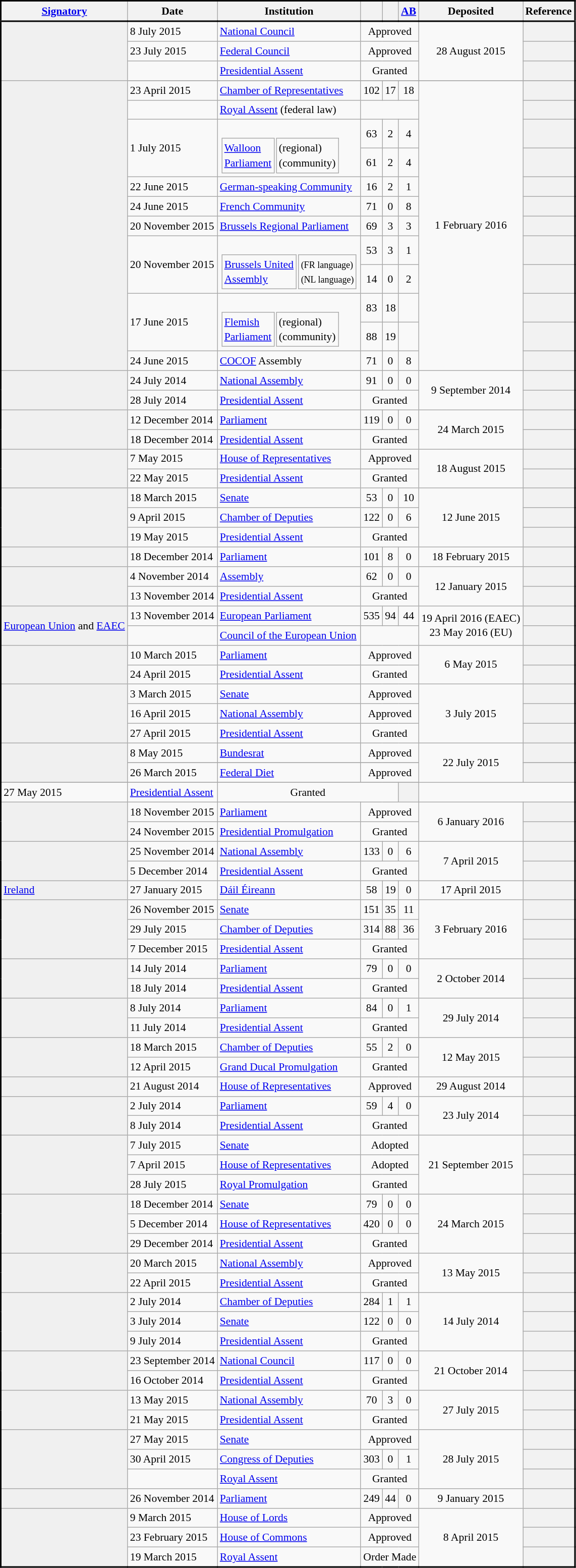<table class="wikitable mw-collapsible mw-collapsed" style="font-size:90%; white-space:nowrap; line-height:1.33; border: black 2px solid">
<tr style="border-bottom:2px solid">
<th style="width:100px;"><a href='#'>Signatory</a></th>
<th>Date</th>
<th>Institution</th>
<th></th>
<th></th>
<th><a href='#'>AB</a></th>
<th>Deposited</th>
<th>Reference</th>
</tr>
<tr>
<td rowspan="3" style="background:#F0F0F0"></td>
<td>8 July 2015</td>
<td><a href='#'>National Council</a></td>
<td style="text-align:center" colspan="3">Approved</td>
<td rowspan="3" style="text-align:center">28 August 2015</td>
<th></th>
</tr>
<tr>
<td>23 July 2015</td>
<td><a href='#'>Federal Council</a></td>
<td style="text-align:center" colspan="3">Approved</td>
<th></th>
</tr>
<tr>
<td></td>
<td><a href='#'>Presidential Assent</a></td>
<td style="text-align:center" colspan="3">Granted</td>
<th></th>
</tr>
<tr>
<td rowspan="13" style="background:#F0F0F0"></td>
</tr>
<tr>
<td>23 April 2015</td>
<td><a href='#'>Chamber of Representatives</a></td>
<td style="text-align:center">102</td>
<td style="text-align:center">17</td>
<td style="text-align:center">18</td>
<td rowspan="12" style="text-align:center">1 February 2016</td>
<th></th>
</tr>
<tr>
<td></td>
<td><a href='#'>Royal Assent</a> (federal law)</td>
<td style="text-align:center" colspan="3"></td>
<th></th>
</tr>
<tr>
<td rowspan="2">1 July 2015</td>
<td rowspan="2"><br><table>
<tr>
<td><a href='#'>Walloon<br>Parliament</a></td>
<td>(regional)<br>(community)</td>
</tr>
</table>
</td>
<td style="text-align:center">63</td>
<td style="text-align:center">2</td>
<td style="text-align:center">4</td>
<th></th>
</tr>
<tr>
<td style="text-align:center">61</td>
<td style="text-align:center">2</td>
<td style="text-align:center">4</td>
<th></th>
</tr>
<tr>
<td>22 June 2015</td>
<td><a href='#'>German-speaking Community</a></td>
<td style="text-align:center">16</td>
<td style="text-align:center">2</td>
<td style="text-align:center">1</td>
<th></th>
</tr>
<tr>
<td>24 June 2015</td>
<td><a href='#'>French Community</a></td>
<td style="text-align:center">71</td>
<td style="text-align:center">0</td>
<td style="text-align:center">8</td>
<th></th>
</tr>
<tr>
<td>20 November 2015</td>
<td><a href='#'>Brussels Regional Parliament</a></td>
<td style="text-align:center">69</td>
<td style="text-align:center">3</td>
<td style="text-align:center">3</td>
<th></th>
</tr>
<tr>
<td rowspan="2">20 November 2015</td>
<td rowspan="2"><br><table>
<tr>
<td><a href='#'>Brussels United<br>Assembly</a></td>
<td><small>(FR language)</small><br><small>(NL language)</small></td>
</tr>
</table>
</td>
<td style="text-align:center">53</td>
<td style="text-align:center">3</td>
<td style="text-align:center">1</td>
<th></th>
</tr>
<tr>
<td style="text-align:center">14</td>
<td style="text-align:center">0</td>
<td style="text-align:center">2</td>
<th></th>
</tr>
<tr>
<td rowspan="2">17 June 2015</td>
<td rowspan="2"><br><table>
<tr>
<td><a href='#'>Flemish<br>Parliament</a></td>
<td>(regional)<br>(community)</td>
</tr>
</table>
</td>
<td style="text-align:center">83</td>
<td style="text-align:center">18</td>
<td style="text-align:center"></td>
<th></th>
</tr>
<tr>
<td style="text-align:center">88</td>
<td style="text-align:center">19</td>
<td style="text-align:center"></td>
<th></th>
</tr>
<tr>
<td>24 June 2015</td>
<td><a href='#'>COCOF</a> Assembly</td>
<td style="text-align:center">71</td>
<td style="text-align:center">0</td>
<td style="text-align:center">8</td>
<th></th>
</tr>
<tr>
<td rowspan="2" style="background:#F0F0F0"></td>
<td>24 July 2014</td>
<td><a href='#'>National Assembly</a></td>
<td style="text-align:center">91</td>
<td style="text-align:center">0</td>
<td style="text-align:center">0</td>
<td rowspan="2" style="text-align:center">9 September 2014</td>
<th></th>
</tr>
<tr>
<td>28 July 2014</td>
<td><a href='#'>Presidential Assent</a></td>
<td style="text-align:center" colspan="3">Granted</td>
<th></th>
</tr>
<tr>
<td rowspan="2" style="background:#F0F0F0"></td>
<td>12 December 2014</td>
<td><a href='#'>Parliament</a></td>
<td style="text-align:center">119</td>
<td style="text-align:center">0</td>
<td style="text-align:center">0</td>
<td rowspan="2" style="text-align:center">24 March 2015</td>
<th></th>
</tr>
<tr>
<td>18 December 2014</td>
<td><a href='#'>Presidential Assent</a></td>
<td style="text-align:center" colspan="3">Granted</td>
<th></th>
</tr>
<tr>
<td rowspan="2" style="background:#F0F0F0"></td>
<td>7 May 2015</td>
<td><a href='#'>House of Representatives</a></td>
<td style="text-align:center" colspan="3">Approved</td>
<td rowspan="2" style="text-align:center">18 August 2015</td>
<th></th>
</tr>
<tr>
<td>22 May 2015</td>
<td><a href='#'>Presidential Assent</a></td>
<td style="text-align:center" colspan="3">Granted</td>
<th></th>
</tr>
<tr>
<td rowspan="3" style="background:#F0F0F0"></td>
<td>18 March 2015</td>
<td><a href='#'>Senate</a></td>
<td style="text-align:center">53</td>
<td style="text-align:center">0</td>
<td style="text-align:center">10</td>
<td rowspan="3" style="text-align:center">12 June 2015</td>
<th></th>
</tr>
<tr>
<td>9 April 2015</td>
<td><a href='#'>Chamber of Deputies</a></td>
<td style="text-align:center">122</td>
<td style="text-align:center">0</td>
<td style="text-align:center">6</td>
<th></th>
</tr>
<tr>
<td>19 May 2015</td>
<td><a href='#'>Presidential Assent</a></td>
<td style="text-align:center" colspan="3">Granted</td>
<th></th>
</tr>
<tr>
<td style="background:#F0F0F0"></td>
<td>18 December 2014</td>
<td><a href='#'>Parliament</a></td>
<td style="text-align:center">101</td>
<td style="text-align:center">8</td>
<td style="text-align:center">0</td>
<td style="text-align:center">18 February 2015</td>
<th></th>
</tr>
<tr>
<td rowspan="2" style="background:#F0F0F0"></td>
<td>4 November 2014</td>
<td><a href='#'>Assembly</a></td>
<td style="text-align:center">62</td>
<td style="text-align:center">0</td>
<td style="text-align:center">0</td>
<td rowspan="2" style="text-align:center;">12 January 2015</td>
<th></th>
</tr>
<tr>
<td>13 November 2014</td>
<td><a href='#'>Presidential Assent</a></td>
<td style="text-align:center" colspan="3">Granted</td>
<th></th>
</tr>
<tr>
<td rowspan="2" style="background:#F0F0F0"> <a href='#'>European Union</a> and <a href='#'>EAEC</a></td>
<td>13 November 2014</td>
<td><a href='#'>European Parliament</a></td>
<td style="text-align:center">535</td>
<td style="text-align:center">94</td>
<td style="text-align:center">44</td>
<td rowspan="2" style="text-align:center">19 April 2016 (EAEC)<br>23 May 2016 (EU)</td>
<th></th>
</tr>
<tr>
<td></td>
<td><a href='#'>Council of the European Union</a></td>
<td style="text-align:center" colspan="3"></td>
<th></th>
</tr>
<tr>
<td rowspan="2" style="background:#F0F0F0"></td>
<td>10 March 2015</td>
<td><a href='#'>Parliament</a></td>
<td style="text-align:center" colspan="3">Approved</td>
<td rowspan="2" style="text-align:center;">6 May 2015</td>
<th></th>
</tr>
<tr>
<td>24 April 2015</td>
<td><a href='#'>Presidential Assent</a></td>
<td style="text-align:center" colspan="3">Granted</td>
<th></th>
</tr>
<tr>
<td rowspan="3" style="background:#F0F0F0"></td>
<td>3 March 2015</td>
<td><a href='#'>Senate</a></td>
<td style="text-align:center" colspan="3">Approved</td>
<td rowspan="3" style="text-align:center;">3 July 2015</td>
<th></th>
</tr>
<tr>
<td>16 April 2015</td>
<td><a href='#'>National Assembly</a></td>
<td style="text-align:center" colspan="3">Approved</td>
<th></th>
</tr>
<tr>
<td>27 April 2015</td>
<td><a href='#'>Presidential Assent</a></td>
<td style="text-align:center" colspan="3">Granted</td>
<th></th>
</tr>
<tr>
<td rowspan="3" style="background:#F0F0F0; text-align:left"></td>
<td>8 May 2015</td>
<td><a href='#'>Bundesrat</a></td>
<td colspan="3" style="text-align:center">Approved</td>
<td rowspan="3" style="text-align:center;">22 July 2015</td>
<th></th>
</tr>
<tr>
</tr>
<tr>
<td>26 March 2015</td>
<td><a href='#'>Federal Diet</a></td>
<td style="text-align:center" colspan="3">Approved</td>
<th></th>
</tr>
<tr>
</tr>
<tr>
<td>27 May 2015</td>
<td><a href='#'>Presidential Assent</a></td>
<td style="text-align:center" colspan="3">Granted</td>
<th></th>
</tr>
<tr>
<td style="background:#F0F0F0" rowspan="2"></td>
<td>18 November 2015</td>
<td><a href='#'>Parliament</a></td>
<td style="text-align:center" colspan="3">Approved</td>
<td style="text-align:center" rowspan="2">6 January 2016</td>
<th></th>
</tr>
<tr>
<td>24 November 2015</td>
<td><a href='#'>Presidential Promulgation</a></td>
<td style="text-align:center" colspan="3">Granted</td>
<th></th>
</tr>
<tr>
<td rowspan="2" style="background:#F0F0F0"></td>
<td>25 November 2014</td>
<td><a href='#'>National Assembly</a></td>
<td style="text-align:center">133</td>
<td style="text-align:center">0</td>
<td style="text-align:center">6</td>
<td rowspan="2" style="text-align:center">7 April 2015</td>
<th></th>
</tr>
<tr>
<td>5 December 2014</td>
<td><a href='#'>Presidential Assent</a></td>
<td style="text-align:center" colspan="3">Granted</td>
<th></th>
</tr>
<tr>
<td style="background:#F0F0F0"> <a href='#'>Ireland</a></td>
<td>27 January 2015</td>
<td><a href='#'>Dáil Éireann</a></td>
<td style="text-align:center">58</td>
<td style="text-align:center">19</td>
<td style="text-align:center">0</td>
<td style="text-align:center;">17 April 2015</td>
<th></th>
</tr>
<tr>
<td rowspan="3" style="background:#F0F0F0"></td>
<td>26 November 2015</td>
<td><a href='#'>Senate</a></td>
<td style="text-align:center">151</td>
<td style="text-align:center">35</td>
<td style="text-align:center">11</td>
<td rowspan=3 style="text-align:center">3 February 2016</td>
<th></th>
</tr>
<tr>
<td>29 July 2015</td>
<td><a href='#'>Chamber of Deputies</a></td>
<td style="text-align:center">314</td>
<td style="text-align:center">88</td>
<td style="text-align:center">36</td>
<th></th>
</tr>
<tr>
<td>7 December 2015</td>
<td><a href='#'>Presidential Assent</a></td>
<td style="text-align:center" colspan="3">Granted</td>
<th></th>
</tr>
<tr>
<td rowspan="2" style="background: #F0F0F0"></td>
<td>14 July 2014</td>
<td><a href='#'>Parliament</a></td>
<td style="text-align:center">79</td>
<td style="text-align:center">0</td>
<td style="text-align:center">0</td>
<td rowspan=2 style="text-align:center">2 October 2014</td>
<th></th>
</tr>
<tr>
<td>18 July 2014</td>
<td><a href='#'>Presidential Assent</a></td>
<td style="text-align:center" colspan="3">Granted</td>
<th></th>
</tr>
<tr>
<td rowspan="2" style="background:#F0F0F0"></td>
<td>8 July 2014</td>
<td><a href='#'>Parliament</a></td>
<td style="text-align:center">84</td>
<td style="text-align:center">0</td>
<td style="text-align:center">1</td>
<td rowspan="2" style="text-align:center">29 July 2014</td>
<th></th>
</tr>
<tr>
<td>11 July 2014</td>
<td><a href='#'>Presidential Assent</a></td>
<td style="text-align:center" colspan="3">Granted</td>
<th></th>
</tr>
<tr>
<td rowspan="2" style="background:#F0F0F0"></td>
<td>18 March 2015</td>
<td><a href='#'>Chamber of Deputies</a></td>
<td style="text-align:center">55</td>
<td style="text-align:center">2</td>
<td style="text-align:center">0</td>
<td rowspan="2" style="text-align:center">12 May 2015</td>
<th></th>
</tr>
<tr>
<td>12 April 2015</td>
<td><a href='#'>Grand Ducal Promulgation</a></td>
<td style="text-align:center" colspan="3">Granted</td>
<th></th>
</tr>
<tr>
<td style="background:#F0F0F0"></td>
<td>21 August 2014</td>
<td><a href='#'>House of Representatives</a></td>
<td colspan="3" style="text-align:center">Approved</td>
<td style="text-align:center">29 August 2014</td>
<th></th>
</tr>
<tr>
<td rowspan="2" style="background:#F0F0F0"></td>
<td>2 July 2014</td>
<td><a href='#'>Parliament</a></td>
<td style="text-align:center">59</td>
<td style="text-align:center">4</td>
<td style="text-align:center">0</td>
<td rowspan="2" style="text-align:center">23 July 2014</td>
<th></th>
</tr>
<tr>
<td>8 July 2014</td>
<td><a href='#'>Presidential Assent</a></td>
<td style="text-align:center" colspan="3">Granted</td>
<th></th>
</tr>
<tr>
<td rowspan="3" style="background:#F0F0F0"></td>
<td>7 July 2015</td>
<td><a href='#'>Senate</a></td>
<td colspan="3" style="text-align:center">Adopted</td>
<td rowspan="3" style="text-align:center;">21 September 2015</td>
<th></th>
</tr>
<tr>
<td>7 April 2015</td>
<td><a href='#'>House of Representatives</a></td>
<td colspan="3" style="text-align:center">Adopted</td>
<th></th>
</tr>
<tr>
<td>28 July 2015</td>
<td><a href='#'>Royal Promulgation</a></td>
<td style="text-align:center" colspan="3">Granted</td>
<th></th>
</tr>
<tr>
<td rowspan="3" style="background:#F0F0F0"></td>
<td>18 December 2014</td>
<td><a href='#'>Senate</a></td>
<td style="text-align:center">79</td>
<td style="text-align:center">0</td>
<td style="text-align:center">0</td>
<td rowspan="3" style="text-align:center">24 March 2015</td>
<th></th>
</tr>
<tr>
<td>5 December 2014</td>
<td><a href='#'>House of Representatives</a></td>
<td style="text-align:center">420</td>
<td style="text-align:center">0</td>
<td style="text-align:center">0</td>
<th></th>
</tr>
<tr>
<td>29 December 2014</td>
<td><a href='#'>Presidential Assent</a></td>
<td style="text-align:center" colspan="3">Granted</td>
<th></th>
</tr>
<tr>
<td rowspan="2" style="background:#F0F0F0"></td>
<td>20 March 2015</td>
<td><a href='#'>National Assembly</a></td>
<td style="text-align:center" colspan="3">Approved</td>
<td rowspan="2" style="text-align:center">13 May 2015</td>
<th></th>
</tr>
<tr>
<td>22 April 2015</td>
<td><a href='#'>Presidential Assent</a></td>
<td style="text-align:center" colspan="3">Granted</td>
<th></th>
</tr>
<tr>
<td rowspan="3" style="background:#F0F0F0"></td>
<td>2 July 2014</td>
<td><a href='#'>Chamber of Deputies</a></td>
<td style="text-align:center">284</td>
<td style="text-align:center">1</td>
<td style="text-align:center">1</td>
<td rowspan="3" style="text-align:center;">14 July 2014</td>
<th></th>
</tr>
<tr>
<td>3 July 2014</td>
<td><a href='#'>Senate</a></td>
<td style="text-align:center">122</td>
<td style="text-align:center">0</td>
<td style="text-align:center">0</td>
<th></th>
</tr>
<tr>
<td>9 July 2014</td>
<td><a href='#'>Presidential Assent</a></td>
<td style="text-align:center" colspan="3">Granted</td>
<th></th>
</tr>
<tr>
<td rowspan="2" style="background:#F0F0F0"></td>
<td>23 September 2014</td>
<td><a href='#'>National Council</a></td>
<td style="text-align:center">117</td>
<td style="text-align:center">0</td>
<td style="text-align:center">0</td>
<td rowspan="2" style="text-align:center">21 October 2014</td>
<th></th>
</tr>
<tr>
<td>16 October 2014</td>
<td><a href='#'>Presidential Assent</a></td>
<td style="text-align:center" colspan="3">Granted</td>
<th></th>
</tr>
<tr>
<td rowspan="2" style="background:#F0F0F0"></td>
<td>13 May 2015</td>
<td><a href='#'>National Assembly</a></td>
<td style="text-align:center">70</td>
<td style="text-align:center">3</td>
<td style="text-align:center">0</td>
<td rowspan="2" style="text-align:center">27 July 2015</td>
<th></th>
</tr>
<tr>
<td>21 May 2015</td>
<td><a href='#'>Presidential Assent</a></td>
<td style="text-align:center" colspan="3">Granted</td>
<th></th>
</tr>
<tr>
<td rowspan="3" style="background:#F0F0F0"></td>
<td>27 May 2015</td>
<td><a href='#'>Senate</a></td>
<td style="text-align:center" colspan="3">Approved</td>
<td rowspan="3" style="text-align:center;">28 July 2015</td>
<th></th>
</tr>
<tr>
<td>30 April 2015</td>
<td><a href='#'>Congress of Deputies</a></td>
<td style="text-align:center">303</td>
<td style="text-align:center">0</td>
<td style="text-align:center">1</td>
<th></th>
</tr>
<tr>
<td></td>
<td><a href='#'>Royal Assent</a></td>
<td style="text-align:center" colspan="3">Granted</td>
<th></th>
</tr>
<tr>
<td style="background:#F0F0F0;"></td>
<td>26 November 2014</td>
<td><a href='#'>Parliament</a></td>
<td style="text-align:center">249</td>
<td style="text-align:center">44</td>
<td style="text-align:center">0</td>
<td style="text-align:center;">9 January 2015</td>
<th></th>
</tr>
<tr>
<td rowspan="3" style="background:#F0F0F0"></td>
<td>9 March 2015</td>
<td><a href='#'>House of Lords</a></td>
<td style="text-align:center" colspan="3">Approved</td>
<td rowspan="3" style="text-align:center">8 April 2015</td>
<th></th>
</tr>
<tr>
<td>23 February 2015</td>
<td><a href='#'>House of Commons</a></td>
<td style="text-align:center" colspan="3">Approved</td>
<th></th>
</tr>
<tr>
<td>19 March 2015</td>
<td><a href='#'>Royal Assent</a></td>
<td style="text-align:center" colspan="3">Order Made</td>
<th></th>
</tr>
</table>
